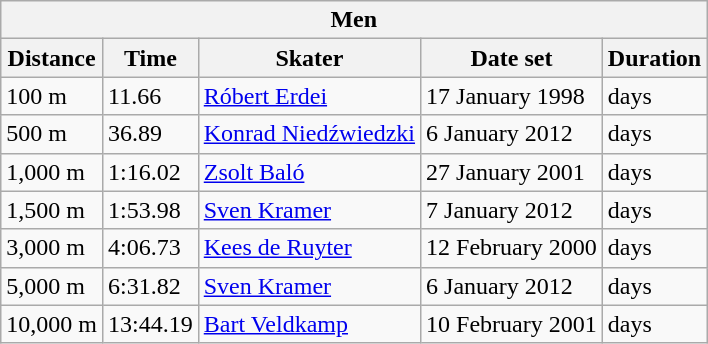<table class="wikitable">
<tr>
<th colspan="5">Men</th>
</tr>
<tr>
<th>Distance</th>
<th>Time</th>
<th>Skater</th>
<th>Date set</th>
<th>Duration</th>
</tr>
<tr>
<td>100 m</td>
<td>11.66</td>
<td> <a href='#'>Róbert Erdei</a></td>
<td>17 January 1998</td>
<td> days</td>
</tr>
<tr>
<td>500 m</td>
<td>36.89</td>
<td> <a href='#'>Konrad Niedźwiedzki</a></td>
<td>6 January 2012</td>
<td> days</td>
</tr>
<tr>
<td>1,000 m</td>
<td>1:16.02</td>
<td> <a href='#'>Zsolt Baló</a></td>
<td>27 January 2001</td>
<td> days</td>
</tr>
<tr>
<td>1,500 m</td>
<td>1:53.98</td>
<td> <a href='#'>Sven Kramer</a></td>
<td>7 January 2012</td>
<td> days</td>
</tr>
<tr>
<td>3,000 m</td>
<td>4:06.73</td>
<td> <a href='#'>Kees de Ruyter</a></td>
<td>12 February 2000</td>
<td> days</td>
</tr>
<tr>
<td>5,000 m</td>
<td>6:31.82</td>
<td> <a href='#'>Sven Kramer</a></td>
<td>6 January 2012</td>
<td> days</td>
</tr>
<tr>
<td>10,000 m</td>
<td>13:44.19</td>
<td> <a href='#'>Bart Veldkamp</a></td>
<td>10 February 2001</td>
<td> days</td>
</tr>
</table>
